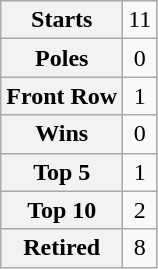<table class="wikitable" style="text-align:center">
<tr>
<th>Starts</th>
<td>11</td>
</tr>
<tr>
<th>Poles</th>
<td>0</td>
</tr>
<tr>
<th>Front Row</th>
<td>1</td>
</tr>
<tr>
<th>Wins</th>
<td>0</td>
</tr>
<tr>
<th>Top 5</th>
<td>1</td>
</tr>
<tr>
<th>Top 10</th>
<td>2</td>
</tr>
<tr>
<th>Retired</th>
<td>8</td>
</tr>
</table>
